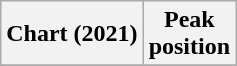<table class="wikitable plainrowheaders" style="text-align:center;">
<tr>
<th>Chart (2021)</th>
<th>Peak<br>position</th>
</tr>
<tr>
</tr>
</table>
